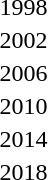<table>
<tr>
<td rowspan=2>1998</td>
<td rowspan=2></td>
<td rowspan=2></td>
<td></td>
</tr>
<tr>
<td></td>
</tr>
<tr>
<td rowspan=2>2002</td>
<td rowspan=2></td>
<td rowspan=2></td>
<td></td>
</tr>
<tr>
<td></td>
</tr>
<tr>
<td>2006</td>
<td></td>
<td></td>
<td></td>
</tr>
<tr>
<td>2010<br></td>
<td></td>
<td></td>
<td></td>
</tr>
<tr>
<td>2014<br></td>
<td></td>
<td></td>
<td></td>
</tr>
<tr>
<td>2018<br></td>
<td></td>
<td></td>
<td></td>
</tr>
</table>
